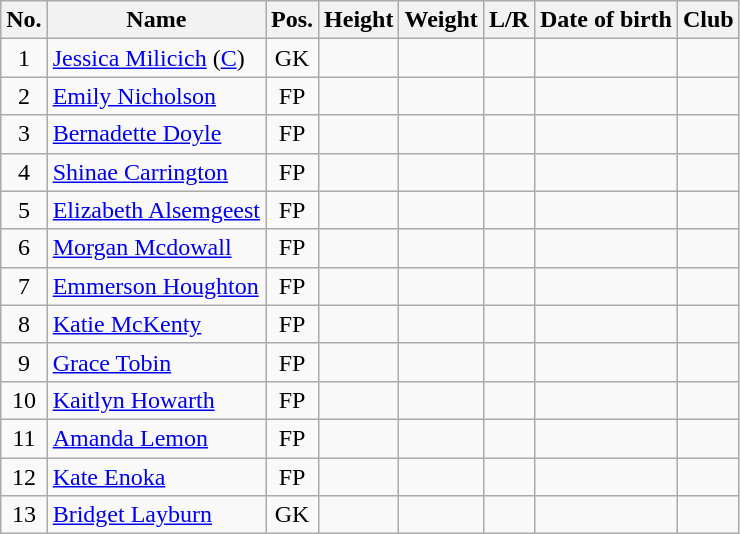<table class="wikitable sortable" style="text-align:center">
<tr>
<th>No.</th>
<th>Name</th>
<th>Pos.</th>
<th>Height</th>
<th>Weight</th>
<th>L/R</th>
<th>Date of birth</th>
<th>Club</th>
</tr>
<tr>
<td style="text-align:center;">1</td>
<td style="text-align:left;"><a href='#'>Jessica Milicich</a> (<a href='#'>C</a>)</td>
<td style="text-align:center;">GK</td>
<td></td>
<td></td>
<td></td>
<td style="text-align:left;"></td>
<td></td>
</tr>
<tr>
<td style="text-align:center;">2</td>
<td style="text-align:left;"><a href='#'>Emily Nicholson</a></td>
<td style="text-align:center;">FP</td>
<td></td>
<td></td>
<td></td>
<td style="text-align:left;"></td>
<td></td>
</tr>
<tr>
<td style="text-align:center;">3</td>
<td style="text-align:left;"><a href='#'>Bernadette Doyle</a></td>
<td style="text-align:center;">FP</td>
<td></td>
<td></td>
<td></td>
<td style="text-align:left;"></td>
<td></td>
</tr>
<tr>
<td style="text-align:center;">4</td>
<td style="text-align:left;"><a href='#'>Shinae Carrington</a></td>
<td style="text-align:center;">FP</td>
<td></td>
<td></td>
<td></td>
<td style="text-align:left;"></td>
<td></td>
</tr>
<tr>
<td style="text-align:center;">5</td>
<td style="text-align:left;"><a href='#'>Elizabeth Alsemgeest</a></td>
<td style="text-align:center;">FP</td>
<td></td>
<td></td>
<td></td>
<td style="text-align:left;"></td>
<td></td>
</tr>
<tr>
<td style="text-align:center;">6</td>
<td style="text-align:left;"><a href='#'>Morgan Mcdowall</a></td>
<td style="text-align:center;">FP</td>
<td></td>
<td></td>
<td></td>
<td style="text-align:left;"></td>
<td></td>
</tr>
<tr>
<td style="text-align:center;">7</td>
<td style="text-align:left;"><a href='#'>Emmerson Houghton</a></td>
<td style="text-align:center;">FP</td>
<td></td>
<td></td>
<td></td>
<td style="text-align:left;"></td>
<td></td>
</tr>
<tr>
<td style="text-align:center;">8</td>
<td style="text-align:left;"><a href='#'>Katie McKenty</a></td>
<td style="text-align:center;">FP</td>
<td></td>
<td></td>
<td></td>
<td style="text-align:left;"></td>
<td></td>
</tr>
<tr>
<td style="text-align:center;">9</td>
<td style="text-align:left;"><a href='#'>Grace Tobin</a></td>
<td style="text-align:center;">FP</td>
<td></td>
<td></td>
<td></td>
<td style="text-align:left;"></td>
<td></td>
</tr>
<tr>
<td style="text-align:center;">10</td>
<td style="text-align:left;"><a href='#'>Kaitlyn Howarth</a></td>
<td style="text-align:center;">FP</td>
<td></td>
<td></td>
<td></td>
<td style="text-align:left;"></td>
<td></td>
</tr>
<tr>
<td style="text-align:center;">11</td>
<td style="text-align:left;"><a href='#'>Amanda Lemon</a></td>
<td style="text-align:center;">FP</td>
<td></td>
<td></td>
<td></td>
<td style="text-align:left;"></td>
<td></td>
</tr>
<tr>
<td style="text-align:center;">12</td>
<td style="text-align:left;"><a href='#'>Kate Enoka</a></td>
<td style="text-align:center;">FP</td>
<td></td>
<td></td>
<td></td>
<td style="text-align:left;"></td>
<td></td>
</tr>
<tr>
<td style="text-align:center;">13</td>
<td style="text-align:left;"><a href='#'>Bridget Layburn</a></td>
<td style="text-align:center;">GK</td>
<td></td>
<td></td>
<td></td>
<td style="text-align:left;"></td>
<td></td>
</tr>
</table>
